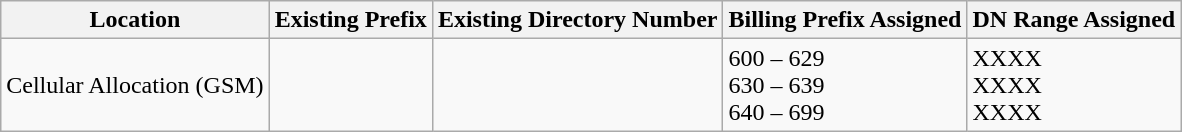<table class="wikitable" border=1>
<tr>
<th>Location</th>
<th>Existing Prefix</th>
<th>Existing Directory Number</th>
<th>Billing Prefix Assigned</th>
<th>DN Range Assigned</th>
</tr>
<tr>
<td>Cellular Allocation  (GSM)</td>
<td></td>
<td></td>
<td>600 – 629<br>630 – 639<br>640 – 699</td>
<td>XXXX<br>XXXX<br>XXXX</td>
</tr>
</table>
